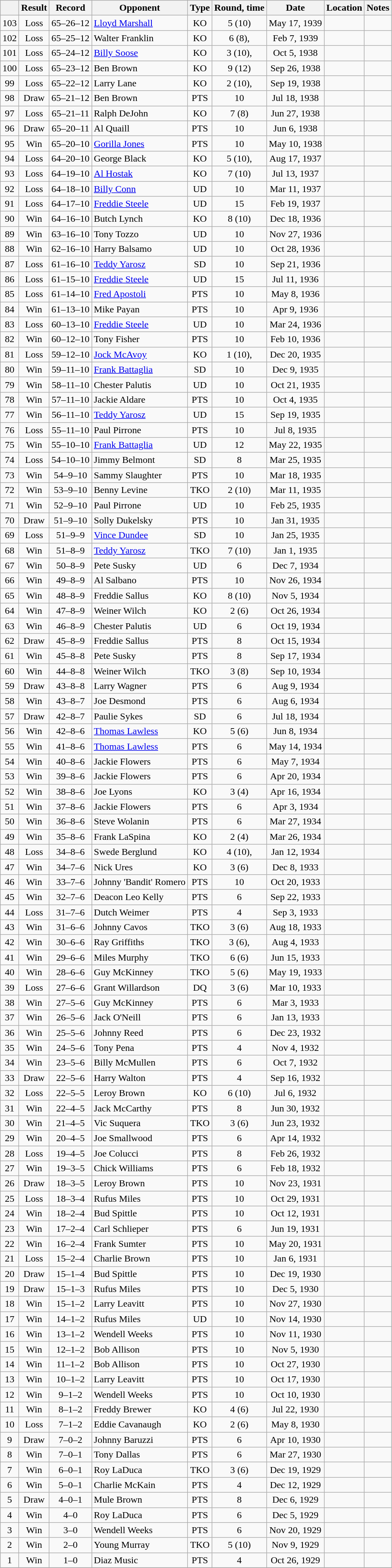<table class="wikitable" style="text-align:center">
<tr>
<th></th>
<th>Result</th>
<th>Record</th>
<th>Opponent</th>
<th>Type</th>
<th>Round, time</th>
<th>Date</th>
<th>Location</th>
<th>Notes</th>
</tr>
<tr>
<td>103</td>
<td>Loss</td>
<td>65–26–12</td>
<td align=left><a href='#'>Lloyd Marshall</a></td>
<td>KO</td>
<td>5 (10)</td>
<td>May 17, 1939</td>
<td style="text-align:left;"></td>
<td></td>
</tr>
<tr>
<td>102</td>
<td>Loss</td>
<td>65–25–12</td>
<td align=left>Walter Franklin</td>
<td>KO</td>
<td>6 (8), </td>
<td>Feb 7, 1939</td>
<td style="text-align:left;"></td>
<td></td>
</tr>
<tr>
<td>101</td>
<td>Loss</td>
<td>65–24–12</td>
<td align=left><a href='#'>Billy Soose</a></td>
<td>KO</td>
<td>3 (10), </td>
<td>Oct 5, 1938</td>
<td style="text-align:left;"></td>
<td></td>
</tr>
<tr>
<td>100</td>
<td>Loss</td>
<td>65–23–12</td>
<td align=left>Ben Brown</td>
<td>KO</td>
<td>9 (12)</td>
<td>Sep 26, 1938</td>
<td style="text-align:left;"></td>
<td></td>
</tr>
<tr>
<td>99</td>
<td>Loss</td>
<td>65–22–12</td>
<td align=left>Larry Lane</td>
<td>KO</td>
<td>2 (10), </td>
<td>Sep 19, 1938</td>
<td style="text-align:left;"></td>
<td></td>
</tr>
<tr>
<td>98</td>
<td>Draw</td>
<td>65–21–12</td>
<td align=left>Ben Brown</td>
<td>PTS</td>
<td>10</td>
<td>Jul 18, 1938</td>
<td style="text-align:left;"></td>
<td></td>
</tr>
<tr>
<td>97</td>
<td>Loss</td>
<td>65–21–11</td>
<td align=left>Ralph DeJohn</td>
<td>KO</td>
<td>7 (8)</td>
<td>Jun 27, 1938</td>
<td style="text-align:left;"></td>
<td></td>
</tr>
<tr>
<td>96</td>
<td>Draw</td>
<td>65–20–11</td>
<td align=left>Al Quaill</td>
<td>PTS</td>
<td>10</td>
<td>Jun 6, 1938</td>
<td style="text-align:left;"></td>
<td></td>
</tr>
<tr>
<td>95</td>
<td>Win</td>
<td>65–20–10</td>
<td align=left><a href='#'>Gorilla Jones</a></td>
<td>PTS</td>
<td>10</td>
<td>May 10, 1938</td>
<td style="text-align:left;"></td>
<td></td>
</tr>
<tr>
<td>94</td>
<td>Loss</td>
<td>64–20–10</td>
<td align=left>George Black</td>
<td>KO</td>
<td>5 (10), </td>
<td>Aug 17, 1937</td>
<td style="text-align:left;"></td>
<td></td>
</tr>
<tr>
<td>93</td>
<td>Loss</td>
<td>64–19–10</td>
<td align=left><a href='#'>Al Hostak</a></td>
<td>KO</td>
<td>7 (10)</td>
<td>Jul 13, 1937</td>
<td style="text-align:left;"></td>
<td></td>
</tr>
<tr>
<td>92</td>
<td>Loss</td>
<td>64–18–10</td>
<td align=left><a href='#'>Billy Conn</a></td>
<td>UD</td>
<td>10</td>
<td>Mar 11, 1937</td>
<td style="text-align:left;"></td>
<td></td>
</tr>
<tr>
<td>91</td>
<td>Loss</td>
<td>64–17–10</td>
<td align=left><a href='#'>Freddie Steele</a></td>
<td>UD</td>
<td>15</td>
<td>Feb 19, 1937</td>
<td style="text-align:left;"></td>
<td style="text-align:left;"></td>
</tr>
<tr>
<td>90</td>
<td>Win</td>
<td>64–16–10</td>
<td align=left>Butch Lynch</td>
<td>KO</td>
<td>8 (10)</td>
<td>Dec 18, 1936</td>
<td style="text-align:left;"></td>
<td></td>
</tr>
<tr>
<td>89</td>
<td>Win</td>
<td>63–16–10</td>
<td align=left>Tony Tozzo</td>
<td>UD</td>
<td>10</td>
<td>Nov 27, 1936</td>
<td style="text-align:left;"></td>
<td></td>
</tr>
<tr>
<td>88</td>
<td>Win</td>
<td>62–16–10</td>
<td align=left>Harry Balsamo</td>
<td>UD</td>
<td>10</td>
<td>Oct 28, 1936</td>
<td style="text-align:left;"></td>
<td></td>
</tr>
<tr>
<td>87</td>
<td>Loss</td>
<td>61–16–10</td>
<td align=left><a href='#'>Teddy Yarosz</a></td>
<td>SD</td>
<td>10</td>
<td>Sep 21, 1936</td>
<td style="text-align:left;"></td>
<td></td>
</tr>
<tr>
<td>86</td>
<td>Loss</td>
<td>61–15–10</td>
<td align=left><a href='#'>Freddie Steele</a></td>
<td>UD</td>
<td>15</td>
<td>Jul 11, 1936</td>
<td style="text-align:left;"></td>
<td style="text-align:left;"></td>
</tr>
<tr>
<td>85</td>
<td>Loss</td>
<td>61–14–10</td>
<td align=left><a href='#'>Fred Apostoli</a></td>
<td>PTS</td>
<td>10</td>
<td>May 8, 1936</td>
<td style="text-align:left;"></td>
<td></td>
</tr>
<tr>
<td>84</td>
<td>Win</td>
<td>61–13–10</td>
<td align=left>Mike Payan</td>
<td>PTS</td>
<td>10</td>
<td>Apr 9, 1936</td>
<td style="text-align:left;"></td>
<td></td>
</tr>
<tr>
<td>83</td>
<td>Loss</td>
<td>60–13–10</td>
<td align=left><a href='#'>Freddie Steele</a></td>
<td>UD</td>
<td>10</td>
<td>Mar 24, 1936</td>
<td style="text-align:left;"></td>
<td></td>
</tr>
<tr>
<td>82</td>
<td>Win</td>
<td>60–12–10</td>
<td align=left>Tony Fisher</td>
<td>PTS</td>
<td>10</td>
<td>Feb 10, 1936</td>
<td style="text-align:left;"></td>
<td style="text-align:left;"></td>
</tr>
<tr>
<td>81</td>
<td>Loss</td>
<td>59–12–10</td>
<td align=left><a href='#'>Jock McAvoy</a></td>
<td>KO</td>
<td>1 (10), </td>
<td>Dec 20, 1935</td>
<td style="text-align:left;"></td>
<td></td>
</tr>
<tr>
<td>80</td>
<td>Win</td>
<td>59–11–10</td>
<td align=left><a href='#'>Frank Battaglia</a></td>
<td>SD</td>
<td>10</td>
<td>Dec 9, 1935</td>
<td style="text-align:left;"></td>
<td></td>
</tr>
<tr>
<td>79</td>
<td>Win</td>
<td>58–11–10</td>
<td align=left>Chester Palutis</td>
<td>UD</td>
<td>10</td>
<td>Oct 21, 1935</td>
<td style="text-align:left;"></td>
<td></td>
</tr>
<tr>
<td>78</td>
<td>Win</td>
<td>57–11–10</td>
<td align=left>Jackie Aldare</td>
<td>PTS</td>
<td>10</td>
<td>Oct 4, 1935</td>
<td style="text-align:left;"></td>
<td></td>
</tr>
<tr>
<td>77</td>
<td>Win</td>
<td>56–11–10</td>
<td align=left><a href='#'>Teddy Yarosz</a></td>
<td>UD</td>
<td>15</td>
<td>Sep 19, 1935</td>
<td style="text-align:left;"></td>
<td style="text-align:left;"></td>
</tr>
<tr>
<td>76</td>
<td>Loss</td>
<td>55–11–10</td>
<td align=left>Paul Pirrone</td>
<td>PTS</td>
<td>10</td>
<td>Jul 8, 1935</td>
<td style="text-align:left;"></td>
<td></td>
</tr>
<tr>
<td>75</td>
<td>Win</td>
<td>55–10–10</td>
<td align=left><a href='#'>Frank Battaglia</a></td>
<td>UD</td>
<td>12</td>
<td>May 22, 1935</td>
<td style="text-align:left;"></td>
<td></td>
</tr>
<tr>
<td>74</td>
<td>Loss</td>
<td>54–10–10</td>
<td align=left>Jimmy Belmont</td>
<td>SD</td>
<td>8</td>
<td>Mar 25, 1935</td>
<td style="text-align:left;"></td>
<td></td>
</tr>
<tr>
<td>73</td>
<td>Win</td>
<td>54–9–10</td>
<td align=left>Sammy Slaughter</td>
<td>PTS</td>
<td>10</td>
<td>Mar 18, 1935</td>
<td style="text-align:left;"></td>
<td></td>
</tr>
<tr>
<td>72</td>
<td>Win</td>
<td>53–9–10</td>
<td align=left>Benny Levine</td>
<td>TKO</td>
<td>2 (10)</td>
<td>Mar 11, 1935</td>
<td style="text-align:left;"></td>
<td></td>
</tr>
<tr>
<td>71</td>
<td>Win</td>
<td>52–9–10</td>
<td align=left>Paul Pirrone</td>
<td>UD</td>
<td>10</td>
<td>Feb 25, 1935</td>
<td style="text-align:left;"></td>
<td></td>
</tr>
<tr>
<td>70</td>
<td>Draw</td>
<td>51–9–10</td>
<td align=left>Solly Dukelsky</td>
<td>PTS</td>
<td>10</td>
<td>Jan 31, 1935</td>
<td style="text-align:left;"></td>
<td></td>
</tr>
<tr>
<td>69</td>
<td>Loss</td>
<td>51–9–9</td>
<td align=left><a href='#'>Vince Dundee</a></td>
<td>SD</td>
<td>10</td>
<td>Jan 25, 1935</td>
<td style="text-align:left;"></td>
<td></td>
</tr>
<tr>
<td>68</td>
<td>Win</td>
<td>51–8–9</td>
<td align=left><a href='#'>Teddy Yarosz</a></td>
<td>TKO</td>
<td>7 (10)</td>
<td>Jan 1, 1935</td>
<td style="text-align:left;"></td>
<td></td>
</tr>
<tr>
<td>67</td>
<td>Win</td>
<td>50–8–9</td>
<td align=left>Pete Susky</td>
<td>UD</td>
<td>6</td>
<td>Dec 7, 1934</td>
<td style="text-align:left;"></td>
<td></td>
</tr>
<tr>
<td>66</td>
<td>Win</td>
<td>49–8–9</td>
<td align=left>Al Salbano</td>
<td>PTS</td>
<td>10</td>
<td>Nov 26, 1934</td>
<td style="text-align:left;"></td>
<td></td>
</tr>
<tr>
<td>65</td>
<td>Win</td>
<td>48–8–9</td>
<td align=left>Freddie Sallus</td>
<td>KO</td>
<td>8 (10)</td>
<td>Nov 5, 1934</td>
<td style="text-align:left;"></td>
<td></td>
</tr>
<tr>
<td>64</td>
<td>Win</td>
<td>47–8–9</td>
<td align=left>Weiner Wilch</td>
<td>KO</td>
<td>2 (6)</td>
<td>Oct 26, 1934</td>
<td style="text-align:left;"></td>
<td></td>
</tr>
<tr>
<td>63</td>
<td>Win</td>
<td>46–8–9</td>
<td align=left>Chester Palutis</td>
<td>UD</td>
<td>6</td>
<td>Oct 19, 1934</td>
<td style="text-align:left;"></td>
<td></td>
</tr>
<tr>
<td>62</td>
<td>Draw</td>
<td>45–8–9</td>
<td align=left>Freddie Sallus</td>
<td>PTS</td>
<td>8</td>
<td>Oct 15, 1934</td>
<td style="text-align:left;"></td>
<td></td>
</tr>
<tr>
<td>61</td>
<td>Win</td>
<td>45–8–8</td>
<td align=left>Pete Susky</td>
<td>PTS</td>
<td>8</td>
<td>Sep 17, 1934</td>
<td style="text-align:left;"></td>
<td></td>
</tr>
<tr>
<td>60</td>
<td>Win</td>
<td>44–8–8</td>
<td align=left>Weiner Wilch</td>
<td>TKO</td>
<td>3 (8)</td>
<td>Sep 10, 1934</td>
<td style="text-align:left;"></td>
<td></td>
</tr>
<tr>
<td>59</td>
<td>Draw</td>
<td>43–8–8</td>
<td align=left>Larry Wagner</td>
<td>PTS</td>
<td>6</td>
<td>Aug 9, 1934</td>
<td style="text-align:left;"></td>
<td></td>
</tr>
<tr>
<td>58</td>
<td>Win</td>
<td>43–8–7</td>
<td align=left>Joe Desmond</td>
<td>PTS</td>
<td>6</td>
<td>Aug 6, 1934</td>
<td style="text-align:left;"></td>
<td></td>
</tr>
<tr>
<td>57</td>
<td>Draw</td>
<td>42–8–7</td>
<td align=left>Paulie Sykes</td>
<td>SD</td>
<td>6</td>
<td>Jul 18, 1934</td>
<td style="text-align:left;"></td>
<td></td>
</tr>
<tr>
<td>56</td>
<td>Win</td>
<td>42–8–6</td>
<td align=left><a href='#'>Thomas Lawless</a></td>
<td>KO</td>
<td>5 (6)</td>
<td>Jun 8, 1934</td>
<td style="text-align:left;"></td>
<td></td>
</tr>
<tr>
<td>55</td>
<td>Win</td>
<td>41–8–6</td>
<td align=left><a href='#'>Thomas Lawless</a></td>
<td>PTS</td>
<td>6</td>
<td>May 14, 1934</td>
<td style="text-align:left;"></td>
<td></td>
</tr>
<tr>
<td>54</td>
<td>Win</td>
<td>40–8–6</td>
<td align=left>Jackie Flowers</td>
<td>PTS</td>
<td>6</td>
<td>May 7, 1934</td>
<td style="text-align:left;"></td>
<td></td>
</tr>
<tr>
<td>53</td>
<td>Win</td>
<td>39–8–6</td>
<td align=left>Jackie Flowers</td>
<td>PTS</td>
<td>6</td>
<td>Apr 20, 1934</td>
<td style="text-align:left;"></td>
<td></td>
</tr>
<tr>
<td>52</td>
<td>Win</td>
<td>38–8–6</td>
<td align=left>Joe Lyons</td>
<td>KO</td>
<td>3 (4)</td>
<td>Apr 16, 1934</td>
<td style="text-align:left;"></td>
<td></td>
</tr>
<tr>
<td>51</td>
<td>Win</td>
<td>37–8–6</td>
<td align=left>Jackie Flowers</td>
<td>PTS</td>
<td>6</td>
<td>Apr 3, 1934</td>
<td style="text-align:left;"></td>
<td></td>
</tr>
<tr>
<td>50</td>
<td>Win</td>
<td>36–8–6</td>
<td align=left>Steve Wolanin</td>
<td>PTS</td>
<td>6</td>
<td>Mar 27, 1934</td>
<td style="text-align:left;"></td>
<td></td>
</tr>
<tr>
<td>49</td>
<td>Win</td>
<td>35–8–6</td>
<td align=left>Frank LaSpina</td>
<td>KO</td>
<td>2 (4)</td>
<td>Mar 26, 1934</td>
<td style="text-align:left;"></td>
<td></td>
</tr>
<tr>
<td>48</td>
<td>Loss</td>
<td>34–8–6</td>
<td align=left>Swede Berglund</td>
<td>KO</td>
<td>4 (10), </td>
<td>Jan 12, 1934</td>
<td style="text-align:left;"></td>
<td></td>
</tr>
<tr>
<td>47</td>
<td>Win</td>
<td>34–7–6</td>
<td align=left>Nick Ures</td>
<td>KO</td>
<td>3 (6)</td>
<td>Dec 8, 1933</td>
<td style="text-align:left;"></td>
<td></td>
</tr>
<tr>
<td>46</td>
<td>Win</td>
<td>33–7–6</td>
<td align=left>Johnny 'Bandit' Romero</td>
<td>PTS</td>
<td>10</td>
<td>Oct 20, 1933</td>
<td style="text-align:left;"></td>
<td></td>
</tr>
<tr>
<td>45</td>
<td>Win</td>
<td>32–7–6</td>
<td align=left>Deacon Leo Kelly</td>
<td>PTS</td>
<td>6</td>
<td>Sep 22, 1933</td>
<td style="text-align:left;"></td>
<td></td>
</tr>
<tr>
<td>44</td>
<td>Loss</td>
<td>31–7–6</td>
<td align=left>Dutch Weimer</td>
<td>PTS</td>
<td>4</td>
<td>Sep 3, 1933</td>
<td style="text-align:left;"></td>
<td></td>
</tr>
<tr>
<td>43</td>
<td>Win</td>
<td>31–6–6</td>
<td align=left>Johnny Cavos</td>
<td>TKO</td>
<td>3 (6)</td>
<td>Aug 18, 1933</td>
<td style="text-align:left;"></td>
<td></td>
</tr>
<tr>
<td>42</td>
<td>Win</td>
<td>30–6–6</td>
<td align=left>Ray Griffiths</td>
<td>TKO</td>
<td>3 (6), </td>
<td>Aug 4, 1933</td>
<td style="text-align:left;"></td>
<td></td>
</tr>
<tr>
<td>41</td>
<td>Win</td>
<td>29–6–6</td>
<td align=left>Miles Murphy</td>
<td>TKO</td>
<td>6 (6)</td>
<td>Jun 15, 1933</td>
<td style="text-align:left;"></td>
<td></td>
</tr>
<tr>
<td>40</td>
<td>Win</td>
<td>28–6–6</td>
<td align=left>Guy McKinney</td>
<td>TKO</td>
<td>5 (6)</td>
<td>May 19, 1933</td>
<td style="text-align:left;"></td>
<td></td>
</tr>
<tr>
<td>39</td>
<td>Loss</td>
<td>27–6–6</td>
<td align=left>Grant Willardson</td>
<td>DQ</td>
<td>3 (6)</td>
<td>Mar 10, 1933</td>
<td style="text-align:left;"></td>
<td></td>
</tr>
<tr>
<td>38</td>
<td>Win</td>
<td>27–5–6</td>
<td align=left>Guy McKinney</td>
<td>PTS</td>
<td>6</td>
<td>Mar 3, 1933</td>
<td style="text-align:left;"></td>
<td></td>
</tr>
<tr>
<td>37</td>
<td>Win</td>
<td>26–5–6</td>
<td align=left>Jack O'Neill</td>
<td>PTS</td>
<td>6</td>
<td>Jan 13, 1933</td>
<td style="text-align:left;"></td>
<td></td>
</tr>
<tr>
<td>36</td>
<td>Win</td>
<td>25–5–6</td>
<td align=left>Johnny Reed</td>
<td>PTS</td>
<td>6</td>
<td>Dec 23, 1932</td>
<td style="text-align:left;"></td>
<td></td>
</tr>
<tr>
<td>35</td>
<td>Win</td>
<td>24–5–6</td>
<td align=left>Tony Pena</td>
<td>PTS</td>
<td>4</td>
<td>Nov 4, 1932</td>
<td style="text-align:left;"></td>
<td></td>
</tr>
<tr>
<td>34</td>
<td>Win</td>
<td>23–5–6</td>
<td align=left>Billy McMullen</td>
<td>PTS</td>
<td>6</td>
<td>Oct 7, 1932</td>
<td style="text-align:left;"></td>
<td></td>
</tr>
<tr>
<td>33</td>
<td>Draw</td>
<td>22–5–6</td>
<td align=left>Harry Walton</td>
<td>PTS</td>
<td>4</td>
<td>Sep 16, 1932</td>
<td style="text-align:left;"></td>
<td></td>
</tr>
<tr>
<td>32</td>
<td>Loss</td>
<td>22–5–5</td>
<td align=left>Leroy Brown</td>
<td>KO</td>
<td>6 (10)</td>
<td>Jul 6, 1932</td>
<td style="text-align:left;"></td>
<td></td>
</tr>
<tr>
<td>31</td>
<td>Win</td>
<td>22–4–5</td>
<td align=left>Jack McCarthy</td>
<td>PTS</td>
<td>8</td>
<td>Jun 30, 1932</td>
<td style="text-align:left;"></td>
<td></td>
</tr>
<tr>
<td>30</td>
<td>Win</td>
<td>21–4–5</td>
<td align=left>Vic Suquera</td>
<td>TKO</td>
<td>3 (6)</td>
<td>Jun 23, 1932</td>
<td style="text-align:left;"></td>
<td></td>
</tr>
<tr>
<td>29</td>
<td>Win</td>
<td>20–4–5</td>
<td align=left>Joe Smallwood</td>
<td>PTS</td>
<td>6</td>
<td>Apr 14, 1932</td>
<td style="text-align:left;"></td>
<td></td>
</tr>
<tr>
<td>28</td>
<td>Loss</td>
<td>19–4–5</td>
<td align=left>Joe Colucci</td>
<td>PTS</td>
<td>8</td>
<td>Feb 26, 1932</td>
<td style="text-align:left;"></td>
<td></td>
</tr>
<tr>
<td>27</td>
<td>Win</td>
<td>19–3–5</td>
<td align=left>Chick Williams</td>
<td>PTS</td>
<td>6</td>
<td>Feb 18, 1932</td>
<td style="text-align:left;"></td>
<td></td>
</tr>
<tr>
<td>26</td>
<td>Draw</td>
<td>18–3–5</td>
<td align=left>Leroy Brown</td>
<td>PTS</td>
<td>10</td>
<td>Nov 23, 1931</td>
<td style="text-align:left;"></td>
<td></td>
</tr>
<tr>
<td>25</td>
<td>Loss</td>
<td>18–3–4</td>
<td align=left>Rufus Miles</td>
<td>PTS</td>
<td>10</td>
<td>Oct 29, 1931</td>
<td style="text-align:left;"></td>
<td></td>
</tr>
<tr>
<td>24</td>
<td>Win</td>
<td>18–2–4</td>
<td align=left>Bud Spittle</td>
<td>PTS</td>
<td>10</td>
<td>Oct 12, 1931</td>
<td style="text-align:left;"></td>
<td></td>
</tr>
<tr>
<td>23</td>
<td>Win</td>
<td>17–2–4</td>
<td align=left>Carl Schlieper</td>
<td>PTS</td>
<td>6</td>
<td>Jun 19, 1931</td>
<td style="text-align:left;"></td>
<td></td>
</tr>
<tr>
<td>22</td>
<td>Win</td>
<td>16–2–4</td>
<td align=left>Frank Sumter</td>
<td>PTS</td>
<td>10</td>
<td>May 20, 1931</td>
<td style="text-align:left;"></td>
<td></td>
</tr>
<tr>
<td>21</td>
<td>Loss</td>
<td>15–2–4</td>
<td align=left>Charlie Brown</td>
<td>PTS</td>
<td>10</td>
<td>Jan 6, 1931</td>
<td style="text-align:left;"></td>
<td></td>
</tr>
<tr>
<td>20</td>
<td>Draw</td>
<td>15–1–4</td>
<td align=left>Bud Spittle</td>
<td>PTS</td>
<td>10</td>
<td>Dec 19, 1930</td>
<td style="text-align:left;"></td>
<td></td>
</tr>
<tr>
<td>19</td>
<td>Draw</td>
<td>15–1–3</td>
<td align=left>Rufus Miles</td>
<td>PTS</td>
<td>10</td>
<td>Dec 5, 1930</td>
<td style="text-align:left;"></td>
<td></td>
</tr>
<tr>
<td>18</td>
<td>Win</td>
<td>15–1–2</td>
<td align=left>Larry Leavitt</td>
<td>PTS</td>
<td>10</td>
<td>Nov 27, 1930</td>
<td style="text-align:left;"></td>
<td></td>
</tr>
<tr>
<td>17</td>
<td>Win</td>
<td>14–1–2</td>
<td align=left>Rufus Miles</td>
<td>UD</td>
<td>10</td>
<td>Nov 14, 1930</td>
<td style="text-align:left;"></td>
<td></td>
</tr>
<tr>
<td>16</td>
<td>Win</td>
<td>13–1–2</td>
<td align=left>Wendell Weeks</td>
<td>PTS</td>
<td>10</td>
<td>Nov 11, 1930</td>
<td style="text-align:left;"></td>
<td></td>
</tr>
<tr>
<td>15</td>
<td>Win</td>
<td>12–1–2</td>
<td align=left>Bob Allison</td>
<td>PTS</td>
<td>10</td>
<td>Nov 5, 1930</td>
<td style="text-align:left;"></td>
<td></td>
</tr>
<tr>
<td>14</td>
<td>Win</td>
<td>11–1–2</td>
<td align=left>Bob Allison</td>
<td>PTS</td>
<td>10</td>
<td>Oct 27, 1930</td>
<td style="text-align:left;"></td>
<td></td>
</tr>
<tr>
<td>13</td>
<td>Win</td>
<td>10–1–2</td>
<td align=left>Larry Leavitt</td>
<td>PTS</td>
<td>10</td>
<td>Oct 17, 1930</td>
<td style="text-align:left;"></td>
<td></td>
</tr>
<tr>
<td>12</td>
<td>Win</td>
<td>9–1–2</td>
<td align=left>Wendell Weeks</td>
<td>PTS</td>
<td>10</td>
<td>Oct 10, 1930</td>
<td style="text-align:left;"></td>
<td></td>
</tr>
<tr>
<td>11</td>
<td>Win</td>
<td>8–1–2</td>
<td align=left>Freddy Brewer</td>
<td>KO</td>
<td>4 (6)</td>
<td>Jul 22, 1930</td>
<td style="text-align:left;"></td>
<td></td>
</tr>
<tr>
<td>10</td>
<td>Loss</td>
<td>7–1–2</td>
<td align=left>Eddie Cavanaugh</td>
<td>KO</td>
<td>2 (6)</td>
<td>May 8, 1930</td>
<td style="text-align:left;"></td>
<td></td>
</tr>
<tr>
<td>9</td>
<td>Draw</td>
<td>7–0–2</td>
<td align=left>Johnny Baruzzi</td>
<td>PTS</td>
<td>6</td>
<td>Apr 10, 1930</td>
<td style="text-align:left;"></td>
<td></td>
</tr>
<tr>
<td>8</td>
<td>Win</td>
<td>7–0–1</td>
<td align=left>Tony Dallas</td>
<td>PTS</td>
<td>6</td>
<td>Mar 27, 1930</td>
<td style="text-align:left;"></td>
<td></td>
</tr>
<tr>
<td>7</td>
<td>Win</td>
<td>6–0–1</td>
<td align=left>Roy LaDuca</td>
<td>TKO</td>
<td>3 (6)</td>
<td>Dec 19, 1929</td>
<td style="text-align:left;"></td>
<td></td>
</tr>
<tr>
<td>6</td>
<td>Win</td>
<td>5–0–1</td>
<td align=left>Charlie McKain</td>
<td>PTS</td>
<td>4</td>
<td>Dec 12, 1929</td>
<td style="text-align:left;"></td>
<td></td>
</tr>
<tr>
<td>5</td>
<td>Draw</td>
<td>4–0–1</td>
<td align=left>Mule Brown</td>
<td>PTS</td>
<td>8</td>
<td>Dec 6, 1929</td>
<td style="text-align:left;"></td>
<td></td>
</tr>
<tr>
<td>4</td>
<td>Win</td>
<td>4–0</td>
<td align=left>Roy LaDuca</td>
<td>PTS</td>
<td>6</td>
<td>Dec 5, 1929</td>
<td style="text-align:left;"></td>
<td></td>
</tr>
<tr>
<td>3</td>
<td>Win</td>
<td>3–0</td>
<td align=left>Wendell Weeks</td>
<td>PTS</td>
<td>6</td>
<td>Nov 20, 1929</td>
<td style="text-align:left;"></td>
<td></td>
</tr>
<tr>
<td>2</td>
<td>Win</td>
<td>2–0</td>
<td align=left>Young Murray</td>
<td>TKO</td>
<td>5 (10)</td>
<td>Nov 9, 1929</td>
<td style="text-align:left;"></td>
<td></td>
</tr>
<tr>
<td>1</td>
<td>Win</td>
<td>1–0</td>
<td align=left>Diaz Music</td>
<td>PTS</td>
<td>4</td>
<td>Oct 26, 1929</td>
<td style="text-align:left;"></td>
<td></td>
</tr>
<tr>
</tr>
</table>
